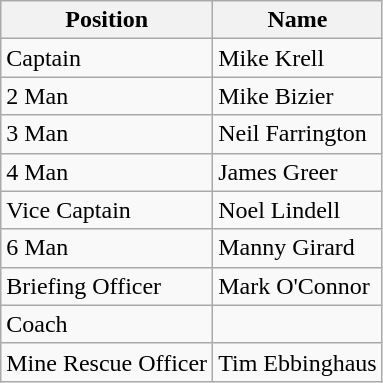<table class="wikitable">
<tr>
<th>Position</th>
<th>Name</th>
</tr>
<tr>
<td>Captain</td>
<td>Mike Krell</td>
</tr>
<tr>
<td>2 Man</td>
<td>Mike Bizier</td>
</tr>
<tr>
<td>3 Man</td>
<td>Neil Farrington</td>
</tr>
<tr>
<td>4 Man</td>
<td>James Greer</td>
</tr>
<tr>
<td>Vice Captain</td>
<td>Noel Lindell</td>
</tr>
<tr>
<td>6 Man</td>
<td>Manny Girard</td>
</tr>
<tr>
<td>Briefing Officer</td>
<td>Mark O'Connor</td>
</tr>
<tr>
<td>Coach</td>
<td></td>
</tr>
<tr>
<td>Mine Rescue Officer</td>
<td>Tim Ebbinghaus</td>
</tr>
</table>
